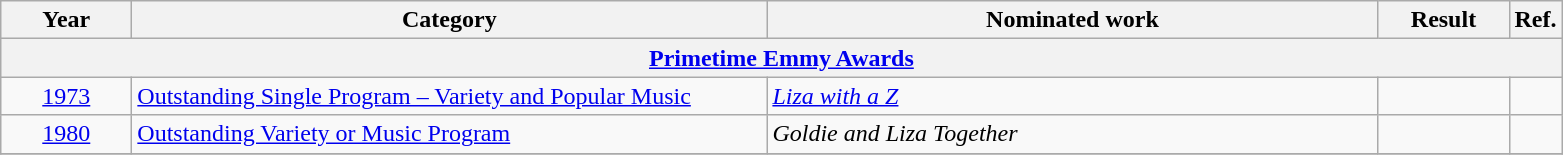<table class=wikitable>
<tr>
<th scope="col" style="width:5em;">Year</th>
<th scope="col" style="width:26em;">Category</th>
<th scope="col" style="width:25em;">Nominated work</th>
<th scope="col" style="width:5em;">Result</th>
<th>Ref.</th>
</tr>
<tr>
<th colspan=5><a href='#'>Primetime Emmy Awards</a></th>
</tr>
<tr>
<td style="text-align:center;"><a href='#'>1973</a></td>
<td><a href='#'>Outstanding Single Program – Variety and Popular Music</a></td>
<td><em><a href='#'>Liza with a Z</a></em></td>
<td></td>
<td style="text-align:center;"></td>
</tr>
<tr>
<td style="text-align:center;"><a href='#'>1980</a></td>
<td><a href='#'>Outstanding Variety or Music Program</a></td>
<td><em>Goldie and Liza Together</em></td>
<td></td>
<td style="text-align:center;"></td>
</tr>
<tr>
</tr>
</table>
